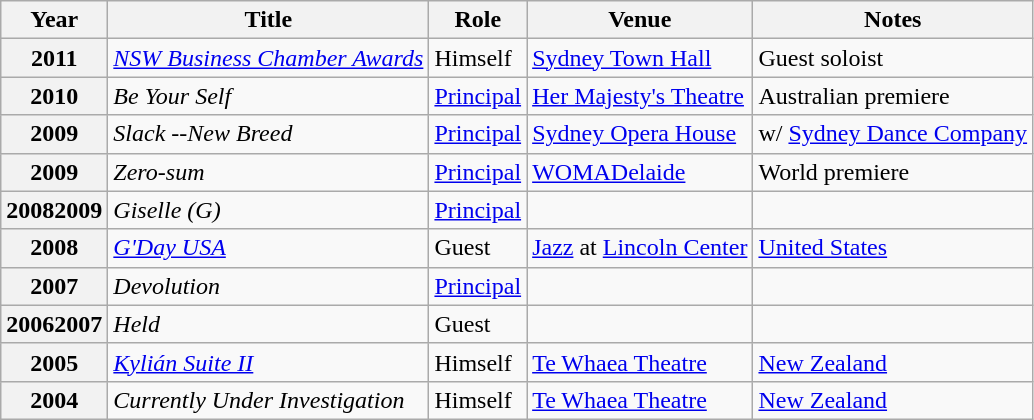<table class="wikitable sortable plainrowheaders">
<tr>
<th scope="col">Year</th>
<th scope="col" class="unsortable">Title</th>
<th scope="col" class="unsortable">Role</th>
<th scope="col" class="unsortable">Venue</th>
<th scope="col" class="unsortable">Notes</th>
</tr>
<tr>
<th scope="row">2011</th>
<td><em><a href='#'>NSW Business Chamber Awards</a></em></td>
<td>Himself</td>
<td><a href='#'>Sydney Town Hall</a></td>
<td>Guest soloist</td>
</tr>
<tr>
<th scope="row">2010</th>
<td><em>Be Your Self</em></td>
<td><a href='#'>Principal</a></td>
<td><a href='#'>Her Majesty's Theatre</a></td>
<td>Australian premiere</td>
</tr>
<tr>
<th scope="row">2009</th>
<td><em>Slack --New Breed</em></td>
<td><a href='#'>Principal</a></td>
<td><a href='#'>Sydney Opera House</a></td>
<td>w/ <a href='#'>Sydney Dance Company</a></td>
</tr>
<tr>
<th scope="row">2009</th>
<td><em>Zero-sum</em></td>
<td><a href='#'>Principal</a></td>
<td><a href='#'>WOMADelaide</a></td>
<td>World premiere</td>
</tr>
<tr>
<th scope="row">20082009</th>
<td><em>Giselle (G)</em></td>
<td><a href='#'>Principal</a></td>
<td></td>
<td></td>
</tr>
<tr>
<th scope="row">2008</th>
<td><em><a href='#'>G'Day USA</a></em></td>
<td>Guest</td>
<td><a href='#'>Jazz</a> at <a href='#'>Lincoln Center</a></td>
<td><a href='#'>United States</a></td>
</tr>
<tr>
<th scope="row">2007</th>
<td><em>Devolution</em></td>
<td><a href='#'>Principal</a></td>
<td></td>
<td></td>
</tr>
<tr>
<th scope="row">20062007</th>
<td><em>Held</em></td>
<td>Guest</td>
<td></td>
<td></td>
</tr>
<tr>
<th scope="row">2005</th>
<td><em><a href='#'>Kylián Suite II</a></em></td>
<td>Himself</td>
<td><a href='#'>Te Whaea Theatre</a></td>
<td><a href='#'>New Zealand</a></td>
</tr>
<tr>
<th scope="row">2004</th>
<td><em>Currently Under Investigation</em></td>
<td>Himself</td>
<td><a href='#'>Te Whaea Theatre</a></td>
<td><a href='#'>New Zealand</a></td>
</tr>
</table>
